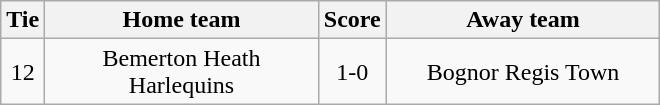<table class="wikitable" style="text-align:center;">
<tr>
<th width=20>Tie</th>
<th width=175>Home team</th>
<th width=20>Score</th>
<th width=175>Away team</th>
</tr>
<tr>
<td>12</td>
<td>Bemerton Heath Harlequins</td>
<td>1-0</td>
<td>Bognor Regis Town</td>
</tr>
</table>
